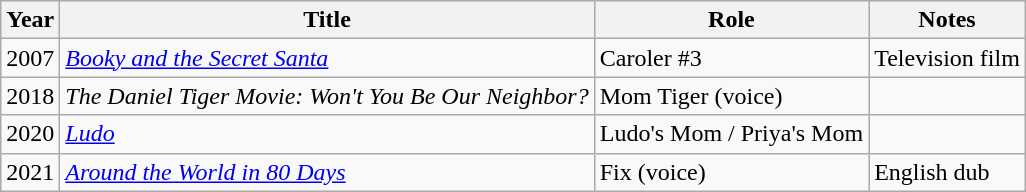<table class="wikitable sortable">
<tr>
<th>Year</th>
<th>Title</th>
<th>Role</th>
<th>Notes</th>
</tr>
<tr>
<td>2007</td>
<td><em><a href='#'>Booky and the Secret Santa</a></em></td>
<td>Caroler #3</td>
<td>Television film</td>
</tr>
<tr>
<td>2018</td>
<td data-sort-value="Daniel Tiger Movie: Won't You Be Our Neighbor?, The"><em>The Daniel Tiger Movie: Won't You Be Our Neighbor?</em></td>
<td>Mom Tiger (voice)</td>
<td></td>
</tr>
<tr>
<td>2020</td>
<td><em><a href='#'>Ludo</a></em></td>
<td>Ludo's Mom / Priya's Mom</td>
<td></td>
</tr>
<tr>
<td>2021</td>
<td><em><a href='#'>Around the World in 80 Days</a></em></td>
<td>Fix (voice)</td>
<td>English dub</td>
</tr>
</table>
